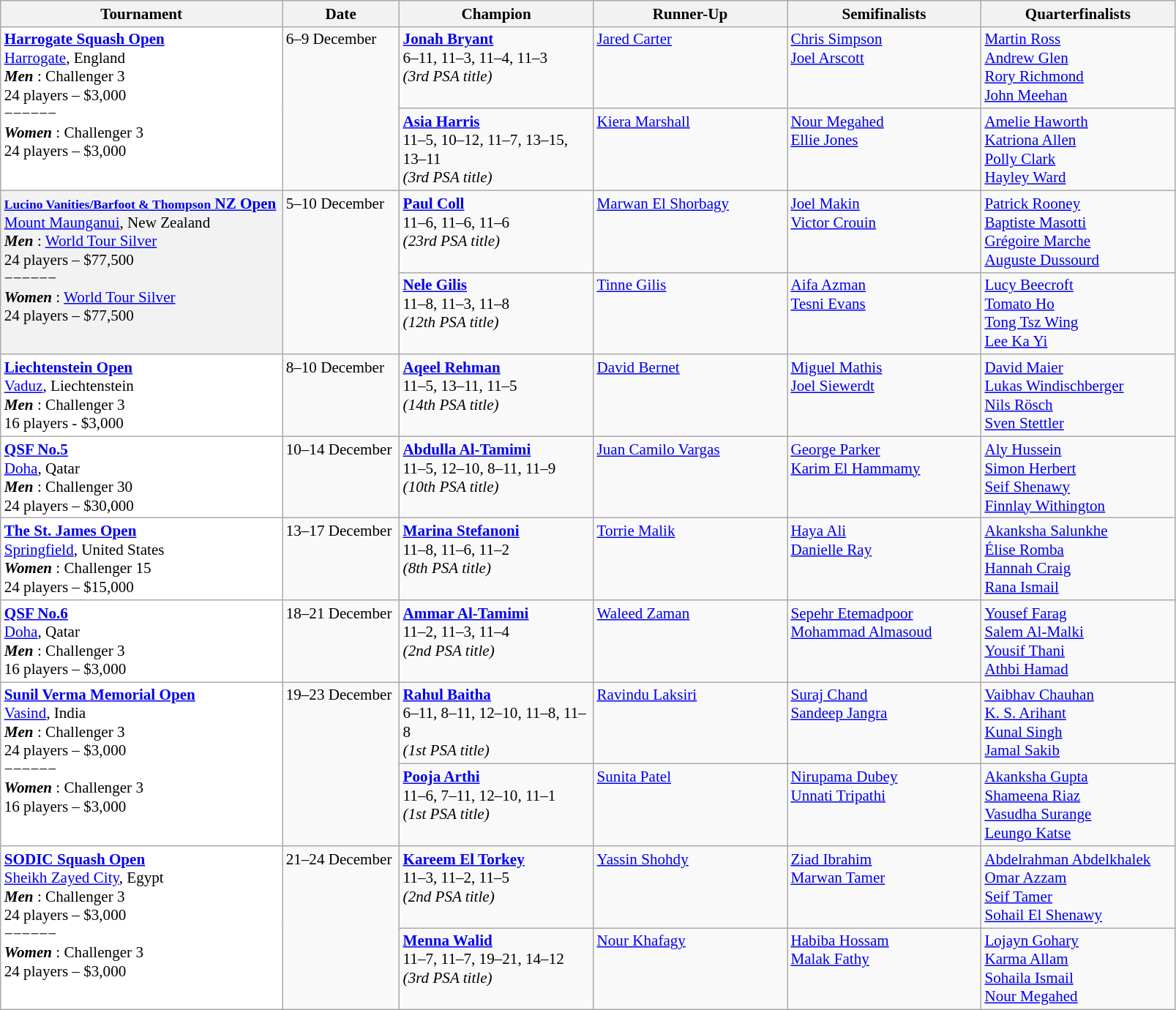<table class="wikitable" style="font-size:88%">
<tr>
<th width=250>Tournament</th>
<th width=100>Date</th>
<th width=170>Champion</th>
<th width=170>Runner-Up</th>
<th width=170>Semifinalists</th>
<th width=170>Quarterfinalists</th>
</tr>
<tr style="vertical-align:top">
<td rowspan=2 style="background:#fff;"><strong><a href='#'>Harrogate Squash Open</a></strong><br> <a href='#'>Harrogate</a>, England<br><strong> <em>Men</em> </strong>: Challenger 3<br>24 players – $3,000<br>−−−−−−<br><strong> <em>Women</em> </strong>: Challenger 3<br>24 players – $3,000</td>
<td rowspan=2>6–9 December</td>
<td> <strong><a href='#'>Jonah Bryant</a></strong><br>6–11, 11–3, 11–4, 11–3<br><em>(3rd PSA title)</em></td>
<td> <a href='#'>Jared Carter</a></td>
<td> <a href='#'>Chris Simpson</a><br> <a href='#'>Joel Arscott</a></td>
<td> <a href='#'>Martin Ross</a><br> <a href='#'>Andrew Glen</a><br> <a href='#'>Rory Richmond</a><br> <a href='#'>John Meehan</a></td>
</tr>
<tr style="vertical-align:top">
<td> <strong><a href='#'>Asia Harris</a></strong><br>11–5, 10–12, 11–7, 13–15, 13–11<br><em>(3rd PSA title)</em></td>
<td> <a href='#'>Kiera Marshall</a></td>
<td> <a href='#'>Nour Megahed</a><br> <a href='#'>Ellie Jones</a></td>
<td> <a href='#'>Amelie Haworth</a><br> <a href='#'>Katriona Allen</a><br> <a href='#'>Polly Clark</a><br> <a href='#'>Hayley Ward</a></td>
</tr>
<tr style="vertical-align:top">
<td rowspan=2 style="background:#f2f2f2;"><strong><a href='#'><small>Lucino Vanities/Barfoot & Thompson</small> NZ Open</a></strong><br> <a href='#'>Mount Maunganui</a>, New Zealand<br><strong> <em>Men</em> </strong>: <a href='#'>World Tour Silver</a><br>24 players – $77,500<br>−−−−−−<br><strong> <em>Women</em> </strong>: <a href='#'>World Tour Silver</a><br>24 players – $77,500</td>
<td rowspan=2>5–10 December</td>
<td> <strong><a href='#'>Paul Coll</a></strong><br>11–6, 11–6, 11–6<br><em>(23rd PSA title)</em></td>
<td> <a href='#'>Marwan El Shorbagy</a></td>
<td> <a href='#'>Joel Makin</a><br> <a href='#'>Victor Crouin</a></td>
<td> <a href='#'>Patrick Rooney</a><br> <a href='#'>Baptiste Masotti</a><br> <a href='#'>Grégoire Marche</a><br> <a href='#'>Auguste Dussourd</a></td>
</tr>
<tr style="vertical-align:top">
<td> <strong><a href='#'>Nele Gilis</a></strong><br>11–8, 11–3, 11–8<br><em>(12th PSA title)</em></td>
<td> <a href='#'>Tinne Gilis</a></td>
<td> <a href='#'>Aifa Azman</a><br> <a href='#'>Tesni Evans</a></td>
<td> <a href='#'>Lucy Beecroft</a><br> <a href='#'>Tomato Ho</a><br> <a href='#'>Tong Tsz Wing</a><br> <a href='#'>Lee Ka Yi</a></td>
</tr>
<tr valign=top>
<td style="background:#fff;"><strong><a href='#'>Liechtenstein Open</a></strong><br> <a href='#'>Vaduz</a>, Liechtenstein<br><strong> <em>Men</em> </strong>: Challenger 3<br>16 players - $3,000</td>
<td>8–10 December</td>
<td> <strong><a href='#'>Aqeel Rehman</a></strong><br>11–5, 13–11, 11–5<br><em>(14th PSA title)</em></td>
<td> <a href='#'>David Bernet</a></td>
<td> <a href='#'>Miguel Mathis</a><br> <a href='#'>Joel Siewerdt</a></td>
<td> <a href='#'>David Maier</a><br> <a href='#'>Lukas Windischberger</a><br> <a href='#'>Nils Rösch</a><br> <a href='#'>Sven Stettler</a></td>
</tr>
<tr style="vertical-align:top">
<td style="background:#fff;"><strong><a href='#'>QSF No.5</a></strong><br> <a href='#'>Doha</a>, Qatar<br><strong> <em>Men</em> </strong>: Challenger 30<br>24 players – $30,000</td>
<td>10–14 December</td>
<td> <strong><a href='#'>Abdulla Al-Tamimi</a></strong><br>11–5, 12–10, 8–11, 11–9<br><em>(10th PSA title)</em></td>
<td> <a href='#'>Juan Camilo Vargas</a></td>
<td> <a href='#'>George Parker</a><br> <a href='#'>Karim El Hammamy</a></td>
<td> <a href='#'>Aly Hussein</a><br> <a href='#'>Simon Herbert</a><br> <a href='#'>Seif Shenawy</a><br> <a href='#'>Finnlay Withington</a></td>
</tr>
<tr style="vertical-align:top">
<td style="background:#fff;"><strong><a href='#'>The St. James Open</a></strong><br> <a href='#'>Springfield</a>, United States<br><strong> <em>Women</em> </strong>: Challenger 15<br>24 players – $15,000</td>
<td>13–17 December</td>
<td> <strong><a href='#'>Marina Stefanoni</a></strong><br>11–8, 11–6, 11–2<br><em>(8th PSA title)</em></td>
<td> <a href='#'>Torrie Malik</a></td>
<td> <a href='#'>Haya Ali</a><br> <a href='#'>Danielle Ray</a></td>
<td> <a href='#'>Akanksha Salunkhe</a><br> <a href='#'>Élise Romba</a><br> <a href='#'>Hannah Craig</a><br> <a href='#'>Rana Ismail</a></td>
</tr>
<tr style="vertical-align:top">
<td style="background:#fff;"><strong><a href='#'>QSF No.6</a></strong><br> <a href='#'>Doha</a>, Qatar<br><strong> <em>Men</em> </strong>: Challenger 3<br>16 players – $3,000</td>
<td>18–21 December</td>
<td> <strong><a href='#'>Ammar Al-Tamimi</a></strong><br>11–2, 11–3, 11–4<br><em>(2nd PSA title)</em></td>
<td> <a href='#'>Waleed Zaman</a></td>
<td> <a href='#'>Sepehr Etemadpoor</a><br> <a href='#'>Mohammad Almasoud</a></td>
<td> <a href='#'>Yousef Farag</a><br> <a href='#'>Salem Al-Malki</a><br> <a href='#'>Yousif Thani</a><br> <a href='#'>Athbi Hamad</a></td>
</tr>
<tr style="vertical-align:top">
<td rowspan=2 style="background:#fff;"><strong><a href='#'> Sunil Verma Memorial Open</a></strong><br> <a href='#'>Vasind</a>, India<br><strong> <em>Men</em> </strong>: Challenger 3<br>24 players – $3,000<br>−−−−−−<br><strong> <em>Women</em> </strong>: Challenger 3<br>16 players – $3,000</td>
<td rowspan=2>19–23 December</td>
<td> <strong><a href='#'>Rahul Baitha</a></strong><br>6–11, 8–11, 12–10, 11–8, 11–8<br><em>(1st PSA title)</em></td>
<td> <a href='#'>Ravindu Laksiri</a></td>
<td> <a href='#'>Suraj Chand</a><br> <a href='#'>Sandeep Jangra</a></td>
<td> <a href='#'>Vaibhav Chauhan</a><br> <a href='#'>K. S. Arihant</a><br> <a href='#'>Kunal Singh</a><br> <a href='#'>Jamal Sakib</a></td>
</tr>
<tr style="vertical-align:top">
<td> <strong><a href='#'>Pooja Arthi</a></strong><br>11–6, 7–11, 12–10, 11–1<br><em>(1st PSA title)</em></td>
<td> <a href='#'>Sunita Patel</a></td>
<td> <a href='#'>Nirupama Dubey</a><br> <a href='#'>Unnati Tripathi</a></td>
<td> <a href='#'>Akanksha Gupta</a><br> <a href='#'>Shameena Riaz</a><br> <a href='#'>Vasudha Surange</a><br> <a href='#'>Leungo Katse</a></td>
</tr>
<tr style="vertical-align:top">
<td rowspan=2 style="background:#fff;"><strong><a href='#'>SODIC Squash Open</a></strong><br> <a href='#'>Sheikh Zayed City</a>, Egypt<br><strong> <em>Men</em> </strong>: Challenger 3<br>24 players – $3,000<br>−−−−−−<br><strong> <em>Women</em> </strong>: Challenger 3<br>24 players – $3,000</td>
<td rowspan=2>21–24 December</td>
<td> <strong><a href='#'>Kareem El Torkey</a></strong><br>11–3, 11–2, 11–5<br><em>(2nd PSA title)</em></td>
<td> <a href='#'>Yassin Shohdy</a></td>
<td> <a href='#'>Ziad Ibrahim</a><br> <a href='#'>Marwan Tamer</a></td>
<td> <a href='#'>Abdelrahman Abdelkhalek</a><br> <a href='#'>Omar Azzam</a><br> <a href='#'>Seif Tamer</a><br> <a href='#'>Sohail El Shenawy</a></td>
</tr>
<tr style="vertical-align:top">
<td> <strong><a href='#'>Menna Walid</a></strong><br>11–7, 11–7, 19–21, 14–12<br><em>(3rd PSA title)</em></td>
<td> <a href='#'>Nour Khafagy</a></td>
<td> <a href='#'>Habiba Hossam</a><br> <a href='#'>Malak Fathy</a></td>
<td> <a href='#'>Lojayn Gohary</a><br> <a href='#'>Karma Allam</a><br> <a href='#'>Sohaila Ismail</a><br> <a href='#'>Nour Megahed</a></td>
</tr>
</table>
